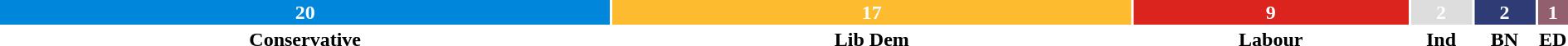<table style="width:100%; text-align:center;">
<tr style="color:white;">
<td style="background:#0087DC; width:39.22%;"><strong>20</strong></td>
<td style="background:#FDBB30; width:33.33%;"><strong>17</strong></td>
<td style="background:#DC241F; width:17.65%;"><strong>9</strong></td>
<td style="background:#DDDDDD; width:3.92%;"><strong>2</strong></td>
<td style="background:#2E3B74; width:3.92%;"><strong>2</strong></td>
<td style="background:#915F6D; width:1.96%;"><strong>1</strong></td>
</tr>
<tr>
<td><span><strong>Conservative</strong></span></td>
<td><span><strong>Lib Dem</strong></span></td>
<td><span><strong>Labour</strong></span></td>
<td><span><strong>Ind</strong></span></td>
<td><span><strong>BN</strong></span></td>
<td><span><strong>ED</strong></span></td>
</tr>
</table>
